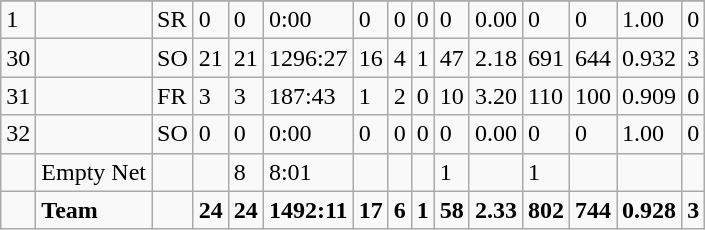<table class="wikitable sortable">
<tr>
</tr>
<tr>
<td>1</td>
<td></td>
<td>SR</td>
<td>0</td>
<td>0</td>
<td>0:00</td>
<td>0</td>
<td>0</td>
<td>0</td>
<td>0</td>
<td>0.00</td>
<td>0</td>
<td>0</td>
<td>1.00</td>
<td>0</td>
</tr>
<tr>
<td>30</td>
<td></td>
<td>SO</td>
<td>21</td>
<td>21</td>
<td>1296:27</td>
<td>16</td>
<td>4</td>
<td>1</td>
<td>47</td>
<td>2.18</td>
<td>691</td>
<td>644</td>
<td>0.932</td>
<td>3</td>
</tr>
<tr>
<td>31</td>
<td></td>
<td>FR</td>
<td>3</td>
<td>3</td>
<td>187:43</td>
<td>1</td>
<td>2</td>
<td>0</td>
<td>10</td>
<td>3.20</td>
<td>110</td>
<td>100</td>
<td>0.909</td>
<td>0</td>
</tr>
<tr>
<td>32</td>
<td></td>
<td>SO</td>
<td>0</td>
<td>0</td>
<td>0:00</td>
<td>0</td>
<td>0</td>
<td>0</td>
<td>0</td>
<td>0.00</td>
<td>0</td>
<td>0</td>
<td>1.00</td>
<td>0</td>
</tr>
<tr>
<td></td>
<td>Empty Net</td>
<td></td>
<td></td>
<td>8</td>
<td>8:01</td>
<td></td>
<td></td>
<td></td>
<td>1</td>
<td></td>
<td>1</td>
<td></td>
<td></td>
<td></td>
</tr>
<tr class="sortbottom">
<td></td>
<td><strong>Team</strong></td>
<td></td>
<td><strong>24</strong></td>
<td><strong>24</strong></td>
<td><strong>1492:11</strong></td>
<td><strong>17</strong></td>
<td><strong>6</strong></td>
<td><strong>1</strong></td>
<td><strong>58</strong></td>
<td><strong>2.33</strong></td>
<td><strong>802</strong></td>
<td><strong>744</strong></td>
<td><strong>0.928</strong></td>
<td><strong>3</strong></td>
</tr>
</table>
